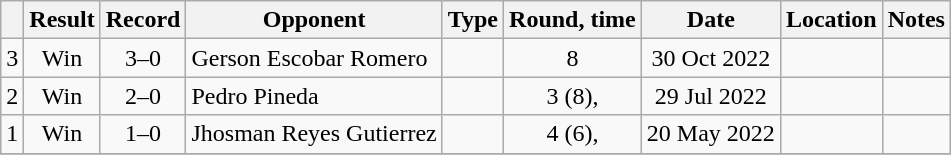<table class="wikitable" style="text-align:center">
<tr>
<th></th>
<th>Result</th>
<th>Record</th>
<th>Opponent</th>
<th>Type</th>
<th>Round, time</th>
<th>Date</th>
<th>Location</th>
<th>Notes</th>
</tr>
<tr>
<td>3</td>
<td>Win</td>
<td>3–0</td>
<td style="text-align:left;">Gerson Escobar Romero</td>
<td></td>
<td>8</td>
<td>30 Oct 2022</td>
<td style="text-align:left;"></td>
<td></td>
</tr>
<tr>
<td>2</td>
<td>Win</td>
<td>2–0</td>
<td style="text-align:left;">Pedro Pineda</td>
<td></td>
<td>3 (8), </td>
<td>29 Jul 2022</td>
<td style="text-align:left;"></td>
<td></td>
</tr>
<tr>
<td>1</td>
<td>Win</td>
<td>1–0</td>
<td style="text-align:left;">Jhosman Reyes Gutierrez</td>
<td></td>
<td>4 (6), </td>
<td>20 May 2022</td>
<td style="text-align:left;"></td>
<td></td>
</tr>
<tr>
</tr>
</table>
